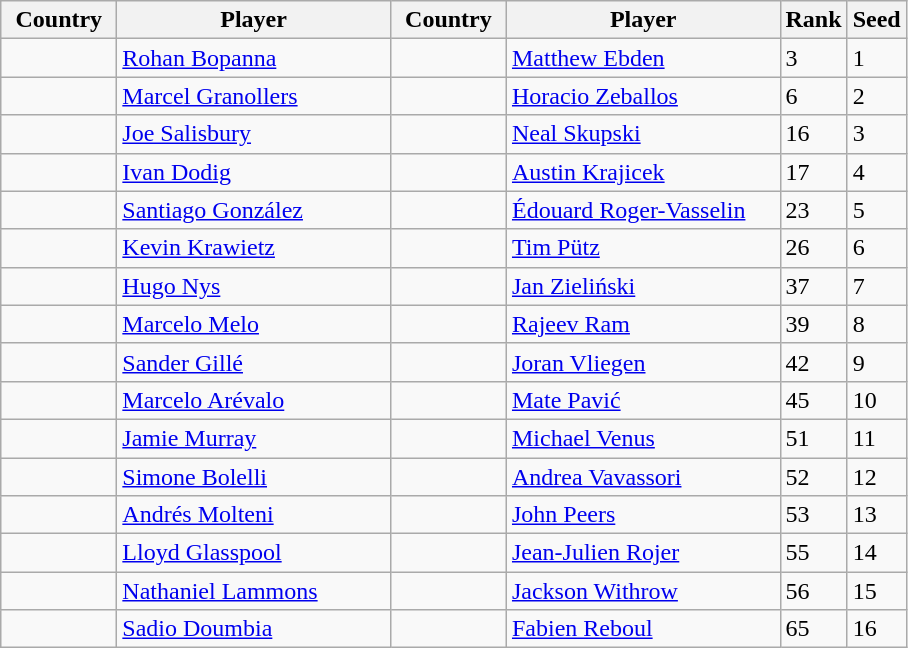<table class="sortable wikitable">
<tr>
<th width="70">Country</th>
<th width="175">Player</th>
<th width="70">Country</th>
<th width="175">Player</th>
<th>Rank</th>
<th>Seed</th>
</tr>
<tr>
<td></td>
<td><a href='#'>Rohan Bopanna</a></td>
<td></td>
<td><a href='#'>Matthew Ebden</a></td>
<td>3</td>
<td>1</td>
</tr>
<tr>
<td></td>
<td><a href='#'>Marcel Granollers</a></td>
<td></td>
<td><a href='#'>Horacio Zeballos</a></td>
<td>6</td>
<td>2</td>
</tr>
<tr>
<td></td>
<td><a href='#'>Joe Salisbury</a></td>
<td></td>
<td><a href='#'>Neal Skupski</a></td>
<td>16</td>
<td>3</td>
</tr>
<tr>
<td></td>
<td><a href='#'>Ivan Dodig</a></td>
<td></td>
<td><a href='#'>Austin Krajicek</a></td>
<td>17</td>
<td>4</td>
</tr>
<tr>
<td></td>
<td><a href='#'>Santiago González</a></td>
<td></td>
<td><a href='#'>Édouard Roger-Vasselin</a></td>
<td>23</td>
<td>5</td>
</tr>
<tr>
<td></td>
<td><a href='#'>Kevin Krawietz</a></td>
<td></td>
<td><a href='#'>Tim Pütz</a></td>
<td>26</td>
<td>6</td>
</tr>
<tr>
<td></td>
<td><a href='#'>Hugo Nys</a></td>
<td></td>
<td><a href='#'>Jan Zieliński</a></td>
<td>37</td>
<td>7</td>
</tr>
<tr>
<td></td>
<td><a href='#'>Marcelo Melo</a></td>
<td></td>
<td><a href='#'>Rajeev Ram</a></td>
<td>39</td>
<td>8</td>
</tr>
<tr>
<td></td>
<td><a href='#'>Sander Gillé</a></td>
<td></td>
<td><a href='#'>Joran Vliegen</a></td>
<td>42</td>
<td>9</td>
</tr>
<tr>
<td></td>
<td><a href='#'>Marcelo Arévalo</a></td>
<td></td>
<td><a href='#'>Mate Pavić</a></td>
<td>45</td>
<td>10</td>
</tr>
<tr>
<td></td>
<td><a href='#'>Jamie Murray</a></td>
<td></td>
<td><a href='#'>Michael Venus</a></td>
<td>51</td>
<td>11</td>
</tr>
<tr>
<td></td>
<td><a href='#'>Simone Bolelli</a></td>
<td></td>
<td><a href='#'>Andrea Vavassori</a></td>
<td>52</td>
<td>12</td>
</tr>
<tr>
<td></td>
<td><a href='#'>Andrés Molteni</a></td>
<td></td>
<td><a href='#'>John Peers</a></td>
<td>53</td>
<td>13</td>
</tr>
<tr>
<td></td>
<td><a href='#'>Lloyd Glasspool</a></td>
<td></td>
<td><a href='#'>Jean-Julien Rojer</a></td>
<td>55</td>
<td>14</td>
</tr>
<tr>
<td></td>
<td><a href='#'>Nathaniel Lammons</a></td>
<td></td>
<td><a href='#'>Jackson Withrow</a></td>
<td>56</td>
<td>15</td>
</tr>
<tr>
<td></td>
<td><a href='#'>Sadio Doumbia</a></td>
<td></td>
<td><a href='#'>Fabien Reboul</a></td>
<td>65</td>
<td>16</td>
</tr>
</table>
